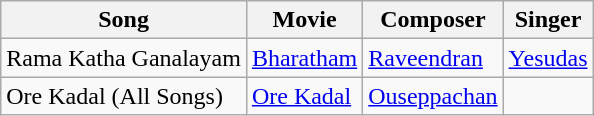<table class="wikitable">
<tr>
<th>Song</th>
<th>Movie</th>
<th>Composer</th>
<th>Singer</th>
</tr>
<tr>
<td>Rama Katha Ganalayam</td>
<td><a href='#'>Bharatham</a></td>
<td><a href='#'>Raveendran</a></td>
<td><a href='#'>Yesudas</a></td>
</tr>
<tr>
<td>Ore Kadal (All Songs)</td>
<td><a href='#'>Ore Kadal</a></td>
<td><a href='#'>Ouseppachan</a></td>
</tr>
</table>
